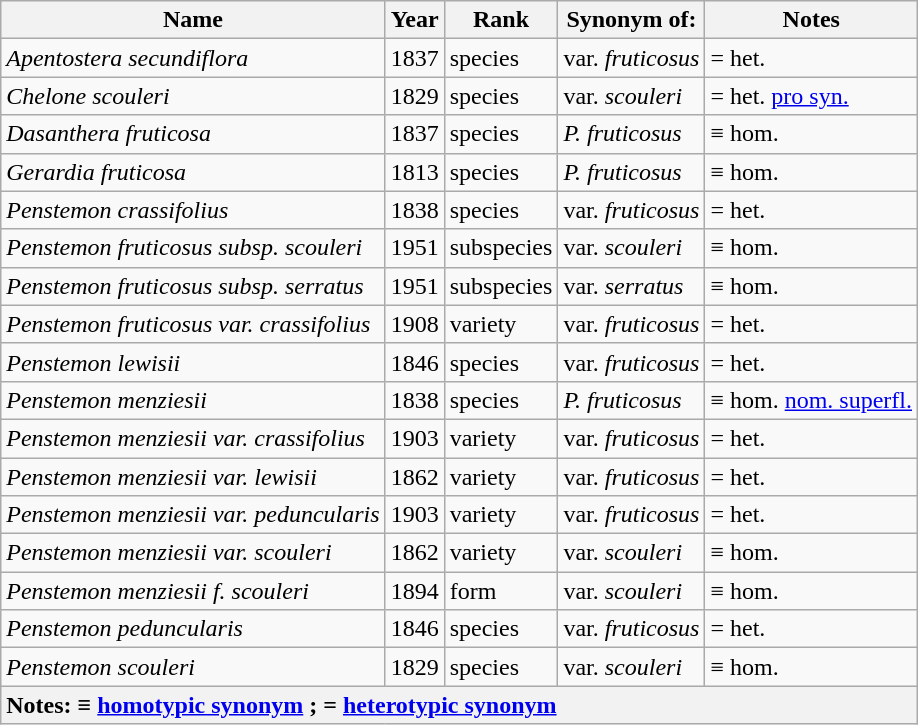<table class="wikitable sortable mw-collapsible mw-collapsed" id="Synonyms">
<tr>
<th>Name</th>
<th>Year</th>
<th>Rank</th>
<th>Synonym of:</th>
<th>Notes</th>
</tr>
<tr>
<td><em>Apentostera secundiflora</em> </td>
<td>1837</td>
<td data-sort-value=A>species</td>
<td>var. <em>fruticosus</em></td>
<td>= het.</td>
</tr>
<tr>
<td><em>Chelone scouleri</em> </td>
<td>1829</td>
<td data-sort-value=A>species</td>
<td>var. <em>scouleri</em></td>
<td>= het. <a href='#'>pro syn.</a></td>
</tr>
<tr>
<td><em>Dasanthera fruticosa</em> </td>
<td>1837</td>
<td data-sort-value=A>species</td>
<td><em>P. fruticosus</em></td>
<td>≡ hom.</td>
</tr>
<tr>
<td><em>Gerardia fruticosa</em> </td>
<td>1813</td>
<td data-sort-value=A>species</td>
<td><em>P. fruticosus</em></td>
<td>≡ hom.</td>
</tr>
<tr>
<td><em>Penstemon crassifolius</em> </td>
<td>1838</td>
<td data-sort-value=A>species</td>
<td>var. <em>fruticosus</em></td>
<td>= het.</td>
</tr>
<tr>
<td><em>Penstemon fruticosus subsp. scouleri</em> </td>
<td>1951</td>
<td data-sort-value=B>subspecies</td>
<td>var. <em>scouleri</em></td>
<td>≡ hom.</td>
</tr>
<tr>
<td><em>Penstemon fruticosus subsp. serratus</em> </td>
<td>1951</td>
<td data-sort-value=B>subspecies</td>
<td>var. <em>serratus</em></td>
<td>≡ hom.</td>
</tr>
<tr>
<td><em>Penstemon fruticosus var. crassifolius</em> </td>
<td>1908</td>
<td data-sort-value=C>variety</td>
<td>var. <em>fruticosus</em></td>
<td>= het.</td>
</tr>
<tr>
<td><em>Penstemon lewisii</em> </td>
<td>1846</td>
<td data-sort-value=A>species</td>
<td>var. <em>fruticosus</em></td>
<td>= het.</td>
</tr>
<tr>
<td><em>Penstemon menziesii</em> </td>
<td>1838</td>
<td data-sort-value=A>species</td>
<td><em>P. fruticosus</em></td>
<td>≡ hom. <a href='#'>nom. superfl.</a></td>
</tr>
<tr>
<td><em>Penstemon menziesii var. crassifolius</em> </td>
<td>1903</td>
<td data-sort-value=C>variety</td>
<td>var. <em>fruticosus</em></td>
<td>= het.</td>
</tr>
<tr>
<td><em>Penstemon menziesii var. lewisii</em> </td>
<td>1862</td>
<td data-sort-value=C>variety</td>
<td>var. <em>fruticosus</em></td>
<td>= het.</td>
</tr>
<tr>
<td><em>Penstemon menziesii var. peduncularis</em> </td>
<td>1903</td>
<td data-sort-value=C>variety</td>
<td>var. <em>fruticosus</em></td>
<td>= het.</td>
</tr>
<tr>
<td><em>Penstemon menziesii var. scouleri</em> </td>
<td>1862</td>
<td data-sort-value=C>variety</td>
<td>var. <em>scouleri</em></td>
<td>≡ hom.</td>
</tr>
<tr>
<td><em>Penstemon menziesii f. scouleri</em> </td>
<td>1894</td>
<td data-sort-value=D>form</td>
<td>var. <em>scouleri</em></td>
<td>≡ hom.</td>
</tr>
<tr>
<td><em>Penstemon peduncularis</em> </td>
<td>1846</td>
<td data-sort-value=A>species</td>
<td>var. <em>fruticosus</em></td>
<td>= het.</td>
</tr>
<tr>
<td><em>Penstemon scouleri</em> </td>
<td>1829</td>
<td data-sort-value=A>species</td>
<td>var. <em>scouleri</em></td>
<td>≡ hom.</td>
</tr>
<tr>
<th colspan=5 style="text-align: left;">Notes: ≡ <a href='#'>homotypic synonym</a> ; = <a href='#'>heterotypic synonym</a></th>
</tr>
</table>
